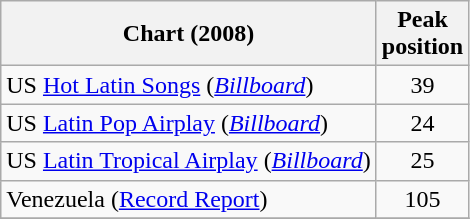<table class="wikitable">
<tr>
<th align="center">Chart (2008)</th>
<th align="center">Peak<br>position</th>
</tr>
<tr>
<td align="left">US <a href='#'>Hot Latin Songs</a> (<em><a href='#'>Billboard</a></em>)</td>
<td align="center">39</td>
</tr>
<tr>
<td align="left">US <a href='#'>Latin Pop Airplay</a> (<em><a href='#'>Billboard</a></em>)</td>
<td align="center">24</td>
</tr>
<tr>
<td align="left">US <a href='#'>Latin Tropical Airplay</a> (<em><a href='#'>Billboard</a></em>)</td>
<td align="center">25</td>
</tr>
<tr>
<td>Venezuela (<a href='#'>Record Report</a>)</td>
<td align="center">105</td>
</tr>
<tr>
</tr>
</table>
